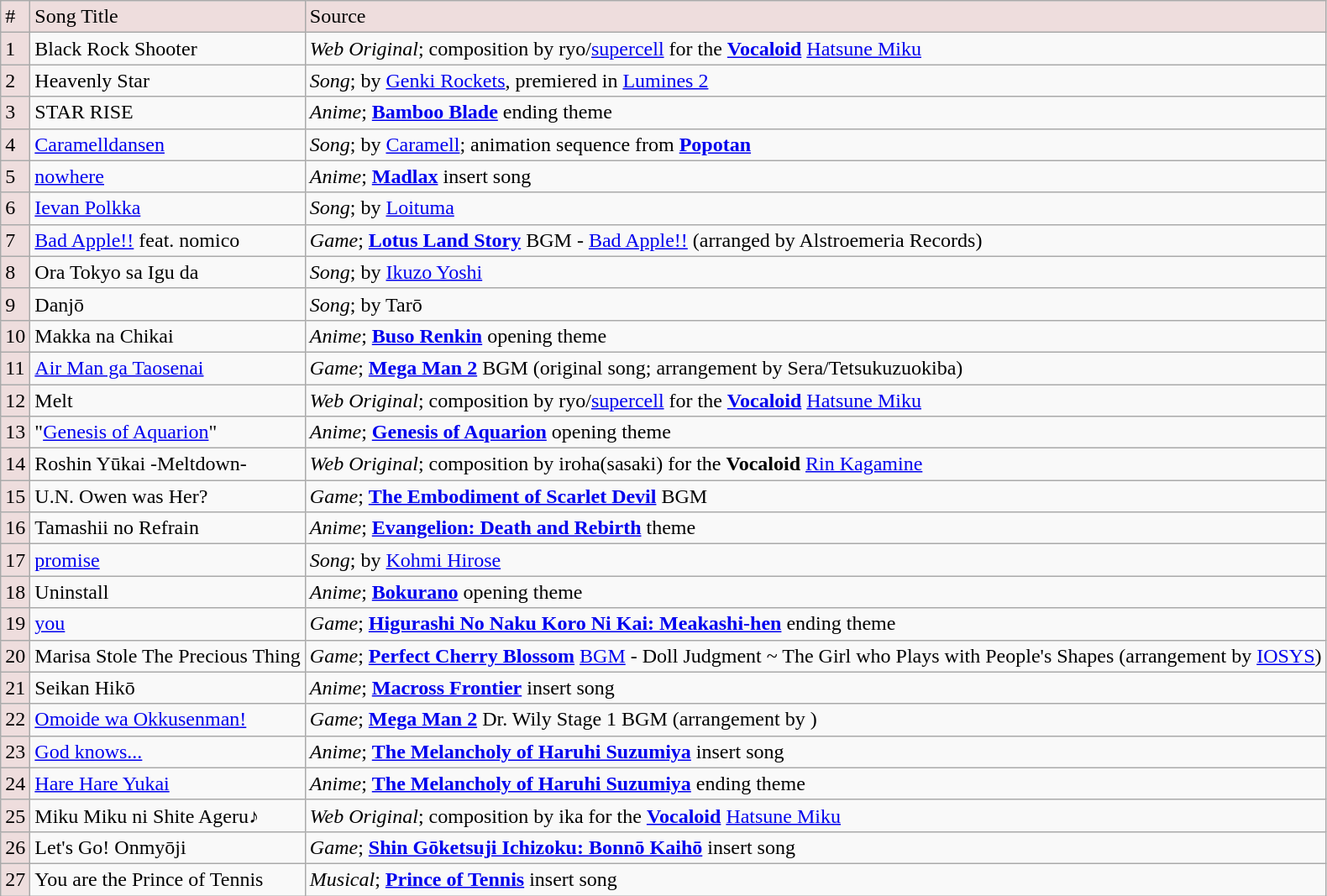<table class="wikitable">
<tr style="background-color:#edd">
<td>#</td>
<td>Song Title</td>
<td>Source</td>
</tr>
<tr>
<td style="background-color:#edd">1</td>
<td>Black Rock Shooter</td>
<td><em>Web Original</em>; composition by ryo/<a href='#'>supercell</a> for the <strong><a href='#'>Vocaloid</a></strong> <a href='#'>Hatsune Miku</a></td>
</tr>
<tr>
<td style="background-color:#edd">2</td>
<td>Heavenly Star</td>
<td><em>Song</em>; by <a href='#'>Genki Rockets</a>, premiered in <a href='#'>Lumines 2</a></td>
</tr>
<tr>
<td style="background-color:#edd">3</td>
<td>STAR RISE</td>
<td><em>Anime</em>; <strong><a href='#'>Bamboo Blade</a></strong> ending theme</td>
</tr>
<tr>
<td style="background-color:#edd">4</td>
<td><a href='#'>Caramelldansen</a></td>
<td><em>Song</em>; by <a href='#'>Caramell</a>; animation sequence from <strong><a href='#'>Popotan</a></strong></td>
</tr>
<tr>
<td style="background-color:#edd">5</td>
<td><a href='#'>nowhere</a></td>
<td><em>Anime</em>; <strong><a href='#'>Madlax</a></strong> insert song</td>
</tr>
<tr>
<td style="background-color:#edd">6</td>
<td><a href='#'>Ievan Polkka</a></td>
<td><em>Song</em>; by <a href='#'>Loituma</a></td>
</tr>
<tr>
<td style="background-color:#edd">7</td>
<td><a href='#'>Bad Apple!!</a> feat. nomico</td>
<td><em>Game</em>; <strong><a href='#'>Lotus Land Story</a></strong> BGM - <a href='#'>Bad Apple!!</a> (arranged by Alstroemeria Records)</td>
</tr>
<tr>
<td style="background-color:#edd">8</td>
<td>Ora Tokyo sa Igu da</td>
<td><em>Song</em>; by <a href='#'>Ikuzo Yoshi</a></td>
</tr>
<tr>
<td style="background-color:#edd">9</td>
<td>Danjō</td>
<td><em>Song</em>; by Tarō</td>
</tr>
<tr>
<td style="background-color:#edd">10</td>
<td>Makka na Chikai</td>
<td><em>Anime</em>; <strong><a href='#'>Buso Renkin</a></strong> opening theme</td>
</tr>
<tr>
<td style="background-color:#edd">11</td>
<td><a href='#'>Air Man ga Taosenai</a></td>
<td><em>Game</em>; <strong><a href='#'>Mega Man 2</a></strong> BGM (original song; arrangement by Sera/Tetsukuzuokiba)</td>
</tr>
<tr>
<td style="background-color:#edd">12</td>
<td>Melt</td>
<td><em>Web Original</em>; composition by ryo/<a href='#'>supercell</a> for the <strong><a href='#'>Vocaloid</a></strong> <a href='#'>Hatsune Miku</a></td>
</tr>
<tr>
<td style="background-color:#edd">13</td>
<td>"<a href='#'>Genesis of Aquarion</a>"</td>
<td><em>Anime</em>; <strong><a href='#'>Genesis of Aquarion</a></strong> opening theme</td>
</tr>
<tr>
<td style="background-color:#edd">14</td>
<td>Roshin Yūkai -Meltdown-</td>
<td><em>Web Original</em>; composition by iroha(sasaki) for the <strong>Vocaloid</strong> <a href='#'>Rin Kagamine</a></td>
</tr>
<tr>
<td style="background-color:#edd">15</td>
<td>U.N. Owen was Her?</td>
<td><em>Game</em>; <strong><a href='#'>The Embodiment of Scarlet Devil</a></strong> BGM</td>
</tr>
<tr>
<td style="background-color:#edd">16</td>
<td>Tamashii no Refrain</td>
<td><em>Anime</em>; <strong><a href='#'>Evangelion: Death and Rebirth</a></strong> theme</td>
</tr>
<tr>
<td style="background-color:#edd">17</td>
<td><a href='#'>promise</a></td>
<td><em>Song</em>; by <a href='#'>Kohmi Hirose</a></td>
</tr>
<tr>
<td style="background-color:#edd">18</td>
<td>Uninstall</td>
<td><em>Anime</em>; <strong><a href='#'>Bokurano</a></strong> opening theme</td>
</tr>
<tr>
<td style="background-color:#edd">19</td>
<td><a href='#'>you</a></td>
<td><em>Game</em>; <strong><a href='#'>Higurashi No Naku Koro Ni Kai: Meakashi-hen</a></strong> ending theme</td>
</tr>
<tr>
<td style="background-color:#edd">20</td>
<td>Marisa Stole The Precious Thing</td>
<td><em>Game</em>; <strong><a href='#'>Perfect Cherry Blossom</a></strong> <a href='#'>BGM</a> - Doll Judgment ~ The Girl who Plays with People's Shapes (arrangement by <a href='#'>IOSYS</a>)</td>
</tr>
<tr>
<td style="background-color:#edd">21</td>
<td>Seikan Hikō</td>
<td><em>Anime</em>; <strong><a href='#'>Macross Frontier</a></strong> insert song</td>
</tr>
<tr>
<td style="background-color:#edd">22</td>
<td><a href='#'>Omoide wa Okkusenman!</a></td>
<td><em>Game</em>; <strong><a href='#'>Mega Man 2</a></strong> Dr. Wily Stage 1 BGM (arrangement by )</td>
</tr>
<tr>
<td style="background-color:#edd">23</td>
<td><a href='#'>God knows...</a></td>
<td><em>Anime</em>; <strong><a href='#'>The Melancholy of Haruhi Suzumiya</a></strong> insert song</td>
</tr>
<tr>
<td style="background-color:#edd">24</td>
<td><a href='#'>Hare Hare Yukai</a></td>
<td><em>Anime</em>; <strong><a href='#'>The Melancholy of Haruhi Suzumiya</a></strong> ending theme</td>
</tr>
<tr>
<td style="background-color:#edd">25</td>
<td>Miku Miku ni Shite Ageru♪</td>
<td><em>Web Original</em>; composition by ika for the <strong><a href='#'>Vocaloid</a></strong> <a href='#'>Hatsune Miku</a></td>
</tr>
<tr>
<td style="background-color:#edd">26</td>
<td>Let's Go! Onmyōji</td>
<td><em>Game</em>; <strong><a href='#'>Shin Gōketsuji Ichizoku: Bonnō Kaihō</a></strong> insert song</td>
</tr>
<tr>
<td style="background-color:#edd">27</td>
<td>You are the Prince of Tennis</td>
<td><em>Musical</em>; <strong><a href='#'>Prince of Tennis</a></strong> insert song</td>
</tr>
</table>
